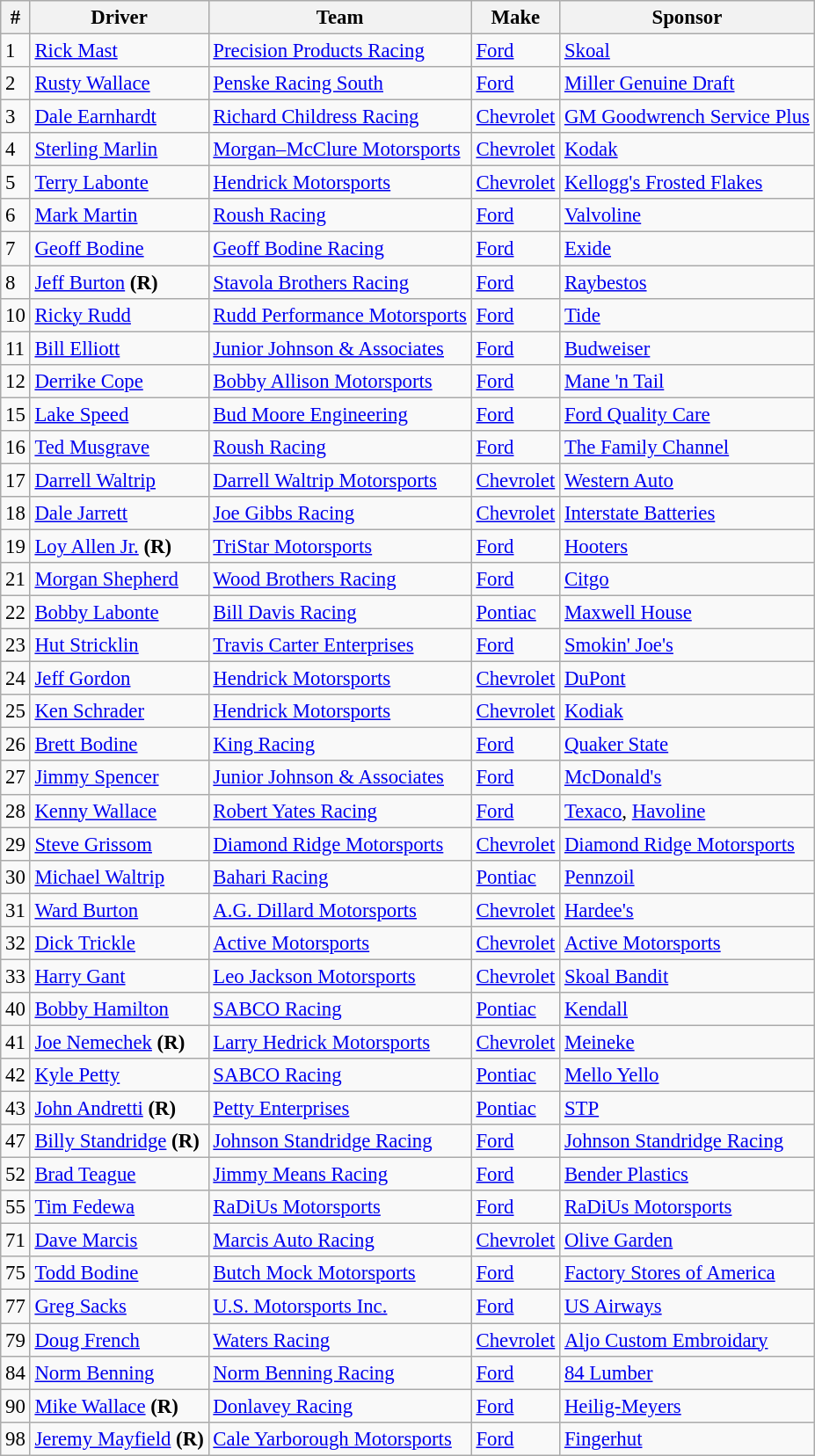<table class="wikitable" style="font-size:95%">
<tr>
<th>#</th>
<th>Driver</th>
<th>Team</th>
<th>Make</th>
<th>Sponsor</th>
</tr>
<tr>
<td>1</td>
<td><a href='#'>Rick Mast</a></td>
<td><a href='#'>Precision Products Racing</a></td>
<td><a href='#'>Ford</a></td>
<td><a href='#'>Skoal</a></td>
</tr>
<tr>
<td>2</td>
<td><a href='#'>Rusty Wallace</a></td>
<td><a href='#'>Penske Racing South</a></td>
<td><a href='#'>Ford</a></td>
<td><a href='#'>Miller Genuine Draft</a></td>
</tr>
<tr>
<td>3</td>
<td><a href='#'>Dale Earnhardt</a></td>
<td><a href='#'>Richard Childress Racing</a></td>
<td><a href='#'>Chevrolet</a></td>
<td><a href='#'>GM Goodwrench Service Plus</a></td>
</tr>
<tr>
<td>4</td>
<td><a href='#'>Sterling Marlin</a></td>
<td><a href='#'>Morgan–McClure Motorsports</a></td>
<td><a href='#'>Chevrolet</a></td>
<td><a href='#'>Kodak</a></td>
</tr>
<tr>
<td>5</td>
<td><a href='#'>Terry Labonte</a></td>
<td><a href='#'>Hendrick Motorsports</a></td>
<td><a href='#'>Chevrolet</a></td>
<td><a href='#'>Kellogg's Frosted Flakes</a></td>
</tr>
<tr>
<td>6</td>
<td><a href='#'>Mark Martin</a></td>
<td><a href='#'>Roush Racing</a></td>
<td><a href='#'>Ford</a></td>
<td><a href='#'>Valvoline</a></td>
</tr>
<tr>
<td>7</td>
<td><a href='#'>Geoff Bodine</a></td>
<td><a href='#'>Geoff Bodine Racing</a></td>
<td><a href='#'>Ford</a></td>
<td><a href='#'>Exide</a></td>
</tr>
<tr>
<td>8</td>
<td><a href='#'>Jeff Burton</a> <strong>(R)</strong></td>
<td><a href='#'>Stavola Brothers Racing</a></td>
<td><a href='#'>Ford</a></td>
<td><a href='#'>Raybestos</a></td>
</tr>
<tr>
<td>10</td>
<td><a href='#'>Ricky Rudd</a></td>
<td><a href='#'>Rudd Performance Motorsports</a></td>
<td><a href='#'>Ford</a></td>
<td><a href='#'>Tide</a></td>
</tr>
<tr>
<td>11</td>
<td><a href='#'>Bill Elliott</a></td>
<td><a href='#'>Junior Johnson & Associates</a></td>
<td><a href='#'>Ford</a></td>
<td><a href='#'>Budweiser</a></td>
</tr>
<tr>
<td>12</td>
<td><a href='#'>Derrike Cope</a></td>
<td><a href='#'>Bobby Allison Motorsports</a></td>
<td><a href='#'>Ford</a></td>
<td><a href='#'>Mane 'n Tail</a></td>
</tr>
<tr>
<td>15</td>
<td><a href='#'>Lake Speed</a></td>
<td><a href='#'>Bud Moore Engineering</a></td>
<td><a href='#'>Ford</a></td>
<td><a href='#'>Ford Quality Care</a></td>
</tr>
<tr>
<td>16</td>
<td><a href='#'>Ted Musgrave</a></td>
<td><a href='#'>Roush Racing</a></td>
<td><a href='#'>Ford</a></td>
<td><a href='#'>The Family Channel</a></td>
</tr>
<tr>
<td>17</td>
<td><a href='#'>Darrell Waltrip</a></td>
<td><a href='#'>Darrell Waltrip Motorsports</a></td>
<td><a href='#'>Chevrolet</a></td>
<td><a href='#'>Western Auto</a></td>
</tr>
<tr>
<td>18</td>
<td><a href='#'>Dale Jarrett</a></td>
<td><a href='#'>Joe Gibbs Racing</a></td>
<td><a href='#'>Chevrolet</a></td>
<td><a href='#'>Interstate Batteries</a></td>
</tr>
<tr>
<td>19</td>
<td><a href='#'>Loy Allen Jr.</a> <strong>(R)</strong></td>
<td><a href='#'>TriStar Motorsports</a></td>
<td><a href='#'>Ford</a></td>
<td><a href='#'>Hooters</a></td>
</tr>
<tr>
<td>21</td>
<td><a href='#'>Morgan Shepherd</a></td>
<td><a href='#'>Wood Brothers Racing</a></td>
<td><a href='#'>Ford</a></td>
<td><a href='#'>Citgo</a></td>
</tr>
<tr>
<td>22</td>
<td><a href='#'>Bobby Labonte</a></td>
<td><a href='#'>Bill Davis Racing</a></td>
<td><a href='#'>Pontiac</a></td>
<td><a href='#'>Maxwell House</a></td>
</tr>
<tr>
<td>23</td>
<td><a href='#'>Hut Stricklin</a></td>
<td><a href='#'>Travis Carter Enterprises</a></td>
<td><a href='#'>Ford</a></td>
<td><a href='#'>Smokin' Joe's</a></td>
</tr>
<tr>
<td>24</td>
<td><a href='#'>Jeff Gordon</a></td>
<td><a href='#'>Hendrick Motorsports</a></td>
<td><a href='#'>Chevrolet</a></td>
<td><a href='#'>DuPont</a></td>
</tr>
<tr>
<td>25</td>
<td><a href='#'>Ken Schrader</a></td>
<td><a href='#'>Hendrick Motorsports</a></td>
<td><a href='#'>Chevrolet</a></td>
<td><a href='#'>Kodiak</a></td>
</tr>
<tr>
<td>26</td>
<td><a href='#'>Brett Bodine</a></td>
<td><a href='#'>King Racing</a></td>
<td><a href='#'>Ford</a></td>
<td><a href='#'>Quaker State</a></td>
</tr>
<tr>
<td>27</td>
<td><a href='#'>Jimmy Spencer</a></td>
<td><a href='#'>Junior Johnson & Associates</a></td>
<td><a href='#'>Ford</a></td>
<td><a href='#'>McDonald's</a></td>
</tr>
<tr>
<td>28</td>
<td><a href='#'>Kenny Wallace</a></td>
<td><a href='#'>Robert Yates Racing</a></td>
<td><a href='#'>Ford</a></td>
<td><a href='#'>Texaco</a>, <a href='#'>Havoline</a></td>
</tr>
<tr>
<td>29</td>
<td><a href='#'>Steve Grissom</a></td>
<td><a href='#'>Diamond Ridge Motorsports</a></td>
<td><a href='#'>Chevrolet</a></td>
<td><a href='#'>Diamond Ridge Motorsports</a></td>
</tr>
<tr>
<td>30</td>
<td><a href='#'>Michael Waltrip</a></td>
<td><a href='#'>Bahari Racing</a></td>
<td><a href='#'>Pontiac</a></td>
<td><a href='#'>Pennzoil</a></td>
</tr>
<tr>
<td>31</td>
<td><a href='#'>Ward Burton</a></td>
<td><a href='#'>A.G. Dillard Motorsports</a></td>
<td><a href='#'>Chevrolet</a></td>
<td><a href='#'>Hardee's</a></td>
</tr>
<tr>
<td>32</td>
<td><a href='#'>Dick Trickle</a></td>
<td><a href='#'>Active Motorsports</a></td>
<td><a href='#'>Chevrolet</a></td>
<td><a href='#'>Active Motorsports</a></td>
</tr>
<tr>
<td>33</td>
<td><a href='#'>Harry Gant</a></td>
<td><a href='#'>Leo Jackson Motorsports</a></td>
<td><a href='#'>Chevrolet</a></td>
<td><a href='#'>Skoal Bandit</a></td>
</tr>
<tr>
<td>40</td>
<td><a href='#'>Bobby Hamilton</a></td>
<td><a href='#'>SABCO Racing</a></td>
<td><a href='#'>Pontiac</a></td>
<td><a href='#'>Kendall</a></td>
</tr>
<tr>
<td>41</td>
<td><a href='#'>Joe Nemechek</a> <strong>(R)</strong></td>
<td><a href='#'>Larry Hedrick Motorsports</a></td>
<td><a href='#'>Chevrolet</a></td>
<td><a href='#'>Meineke</a></td>
</tr>
<tr>
<td>42</td>
<td><a href='#'>Kyle Petty</a></td>
<td><a href='#'>SABCO Racing</a></td>
<td><a href='#'>Pontiac</a></td>
<td><a href='#'>Mello Yello</a></td>
</tr>
<tr>
<td>43</td>
<td><a href='#'>John Andretti</a> <strong>(R)</strong></td>
<td><a href='#'>Petty Enterprises</a></td>
<td><a href='#'>Pontiac</a></td>
<td><a href='#'>STP</a></td>
</tr>
<tr>
<td>47</td>
<td><a href='#'>Billy Standridge</a> <strong>(R)</strong></td>
<td><a href='#'>Johnson Standridge Racing</a></td>
<td><a href='#'>Ford</a></td>
<td><a href='#'>Johnson Standridge Racing</a></td>
</tr>
<tr>
<td>52</td>
<td><a href='#'>Brad Teague</a></td>
<td><a href='#'>Jimmy Means Racing</a></td>
<td><a href='#'>Ford</a></td>
<td><a href='#'>Bender Plastics</a></td>
</tr>
<tr>
<td>55</td>
<td><a href='#'>Tim Fedewa</a></td>
<td><a href='#'>RaDiUs Motorsports</a></td>
<td><a href='#'>Ford</a></td>
<td><a href='#'>RaDiUs Motorsports</a></td>
</tr>
<tr>
<td>71</td>
<td><a href='#'>Dave Marcis</a></td>
<td><a href='#'>Marcis Auto Racing</a></td>
<td><a href='#'>Chevrolet</a></td>
<td><a href='#'>Olive Garden</a></td>
</tr>
<tr>
<td>75</td>
<td><a href='#'>Todd Bodine</a></td>
<td><a href='#'>Butch Mock Motorsports</a></td>
<td><a href='#'>Ford</a></td>
<td><a href='#'>Factory Stores of America</a></td>
</tr>
<tr>
<td>77</td>
<td><a href='#'>Greg Sacks</a></td>
<td><a href='#'>U.S. Motorsports Inc.</a></td>
<td><a href='#'>Ford</a></td>
<td><a href='#'>US Airways</a></td>
</tr>
<tr>
<td>79</td>
<td><a href='#'>Doug French</a></td>
<td><a href='#'>Waters Racing</a></td>
<td><a href='#'>Chevrolet</a></td>
<td><a href='#'>Aljo Custom Embroidary</a></td>
</tr>
<tr>
<td>84</td>
<td><a href='#'>Norm Benning</a></td>
<td><a href='#'>Norm Benning Racing</a></td>
<td><a href='#'>Ford</a></td>
<td><a href='#'>84 Lumber</a></td>
</tr>
<tr>
<td>90</td>
<td><a href='#'>Mike Wallace</a> <strong>(R)</strong></td>
<td><a href='#'>Donlavey Racing</a></td>
<td><a href='#'>Ford</a></td>
<td><a href='#'>Heilig-Meyers</a></td>
</tr>
<tr>
<td>98</td>
<td><a href='#'>Jeremy Mayfield</a> <strong>(R)</strong></td>
<td><a href='#'>Cale Yarborough Motorsports</a></td>
<td><a href='#'>Ford</a></td>
<td><a href='#'>Fingerhut</a></td>
</tr>
</table>
